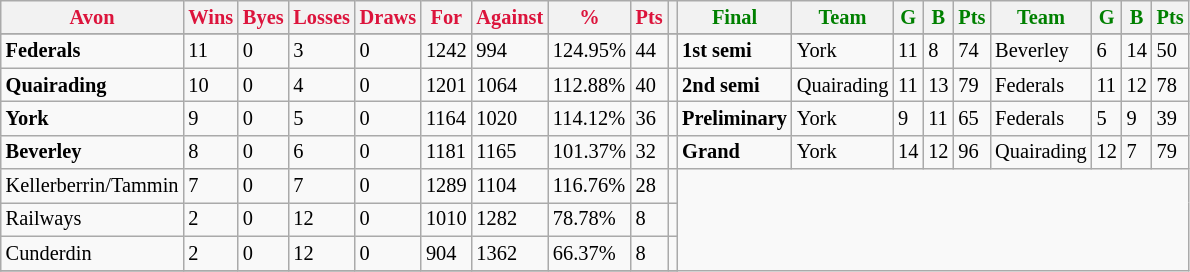<table style="font-size: 85%; text-align: left;" class="wikitable">
<tr>
<th style="color:crimson">Avon</th>
<th style="color:crimson">Wins</th>
<th style="color:crimson">Byes</th>
<th style="color:crimson">Losses</th>
<th style="color:crimson">Draws</th>
<th style="color:crimson">For</th>
<th style="color:crimson">Against</th>
<th style="color:crimson">%</th>
<th style="color:crimson">Pts</th>
<th></th>
<th style="color:green">Final</th>
<th style="color:green">Team</th>
<th style="color:green">G</th>
<th style="color:green">B</th>
<th style="color:green">Pts</th>
<th style="color:green">Team</th>
<th style="color:green">G</th>
<th style="color:green">B</th>
<th style="color:green">Pts</th>
</tr>
<tr>
</tr>
<tr>
</tr>
<tr>
<td><strong>	Federals	</strong></td>
<td>11</td>
<td>0</td>
<td>3</td>
<td>0</td>
<td>1242</td>
<td>994</td>
<td>124.95%</td>
<td>44</td>
<td></td>
<td><strong>1st semi</strong></td>
<td>York</td>
<td>11</td>
<td>8</td>
<td>74</td>
<td>Beverley</td>
<td>6</td>
<td>14</td>
<td>50</td>
</tr>
<tr>
<td><strong>	Quairading	</strong></td>
<td>10</td>
<td>0</td>
<td>4</td>
<td>0</td>
<td>1201</td>
<td>1064</td>
<td>112.88%</td>
<td>40</td>
<td></td>
<td><strong>2nd semi</strong></td>
<td>Quairading</td>
<td>11</td>
<td>13</td>
<td>79</td>
<td>Federals</td>
<td>11</td>
<td>12</td>
<td>78</td>
</tr>
<tr>
<td><strong>	York	</strong></td>
<td>9</td>
<td>0</td>
<td>5</td>
<td>0</td>
<td>1164</td>
<td>1020</td>
<td>114.12%</td>
<td>36</td>
<td></td>
<td><strong>Preliminary</strong></td>
<td>York</td>
<td>9</td>
<td>11</td>
<td>65</td>
<td>Federals</td>
<td>5</td>
<td>9</td>
<td>39</td>
</tr>
<tr>
<td><strong>	Beverley	</strong></td>
<td>8</td>
<td>0</td>
<td>6</td>
<td>0</td>
<td>1181</td>
<td>1165</td>
<td>101.37%</td>
<td>32</td>
<td></td>
<td><strong>Grand</strong></td>
<td>York</td>
<td>14</td>
<td>12</td>
<td>96</td>
<td>Quairading</td>
<td>12</td>
<td>7</td>
<td>79</td>
</tr>
<tr>
<td>Kellerberrin/Tammin</td>
<td>7</td>
<td>0</td>
<td>7</td>
<td>0</td>
<td>1289</td>
<td>1104</td>
<td>116.76%</td>
<td>28</td>
<td></td>
</tr>
<tr>
<td>Railways</td>
<td>2</td>
<td>0</td>
<td>12</td>
<td>0</td>
<td>1010</td>
<td>1282</td>
<td>78.78%</td>
<td>8</td>
<td></td>
</tr>
<tr>
<td>Cunderdin</td>
<td>2</td>
<td>0</td>
<td>12</td>
<td>0</td>
<td>904</td>
<td>1362</td>
<td>66.37%</td>
<td>8</td>
<td></td>
</tr>
<tr>
</tr>
</table>
